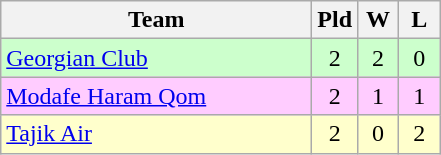<table class="wikitable" style="text-align:center">
<tr>
<th style="width:200px;">Team</th>
<th style="width:20px;">Pld</th>
<th style="width:20px;">W</th>
<th style="width:20px;">L</th>
</tr>
<tr style="background:#cfc">
<td style="text-align:left;"> <a href='#'>Georgian Club</a></td>
<td>2</td>
<td>2</td>
<td>0</td>
</tr>
<tr style="background:#fcf;">
<td style="text-align:left;"> <a href='#'>Modafe Haram Qom</a></td>
<td>2</td>
<td>1</td>
<td>1</td>
</tr>
<tr style="background:#ffc">
<td style="text-align:left;"> <a href='#'>Tajik Air</a></td>
<td>2</td>
<td>0</td>
<td>2</td>
</tr>
</table>
